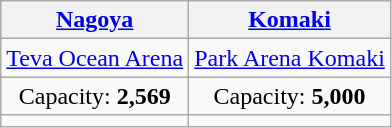<table class="wikitable" style="text-align:center;">
<tr>
<th><a href='#'>Nagoya</a></th>
<th><a href='#'>Komaki</a></th>
</tr>
<tr>
<td><a href='#'>Teva Ocean Arena</a></td>
<td><a href='#'>Park Arena Komaki</a></td>
</tr>
<tr>
<td>Capacity: <strong>2,569</strong></td>
<td>Capacity: <strong>5,000</strong></td>
</tr>
<tr>
<td></td>
<td></td>
</tr>
</table>
